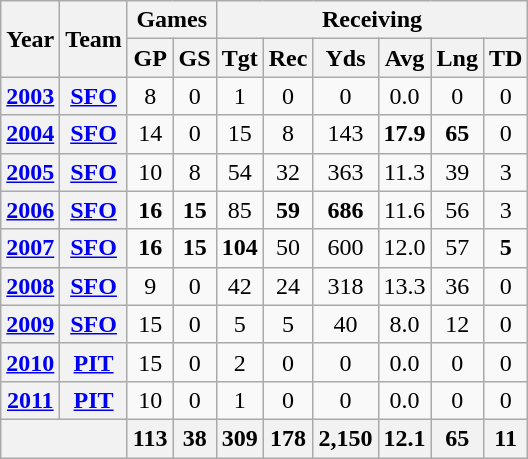<table class="wikitable" style="text-align:center">
<tr>
<th rowspan="2">Year</th>
<th rowspan="2">Team</th>
<th colspan="2">Games</th>
<th colspan="6">Receiving</th>
</tr>
<tr>
<th>GP</th>
<th>GS</th>
<th>Tgt</th>
<th>Rec</th>
<th>Yds</th>
<th>Avg</th>
<th>Lng</th>
<th>TD</th>
</tr>
<tr>
<th><a href='#'>2003</a></th>
<th><a href='#'>SFO</a></th>
<td>8</td>
<td>0</td>
<td>1</td>
<td>0</td>
<td>0</td>
<td>0.0</td>
<td>0</td>
<td>0</td>
</tr>
<tr>
<th><a href='#'>2004</a></th>
<th><a href='#'>SFO</a></th>
<td>14</td>
<td>0</td>
<td>15</td>
<td>8</td>
<td>143</td>
<td><strong>17.9</strong></td>
<td><strong>65</strong></td>
<td>0</td>
</tr>
<tr>
<th><a href='#'>2005</a></th>
<th><a href='#'>SFO</a></th>
<td>10</td>
<td>8</td>
<td>54</td>
<td>32</td>
<td>363</td>
<td>11.3</td>
<td>39</td>
<td>3</td>
</tr>
<tr>
<th><a href='#'>2006</a></th>
<th><a href='#'>SFO</a></th>
<td><strong>16</strong></td>
<td><strong>15</strong></td>
<td>85</td>
<td><strong>59</strong></td>
<td><strong>686</strong></td>
<td>11.6</td>
<td>56</td>
<td>3</td>
</tr>
<tr>
<th><a href='#'>2007</a></th>
<th><a href='#'>SFO</a></th>
<td><strong>16</strong></td>
<td><strong>15</strong></td>
<td><strong>104</strong></td>
<td>50</td>
<td>600</td>
<td>12.0</td>
<td>57</td>
<td><strong>5</strong></td>
</tr>
<tr>
<th><a href='#'>2008</a></th>
<th><a href='#'>SFO</a></th>
<td>9</td>
<td>0</td>
<td>42</td>
<td>24</td>
<td>318</td>
<td>13.3</td>
<td>36</td>
<td>0</td>
</tr>
<tr>
<th><a href='#'>2009</a></th>
<th><a href='#'>SFO</a></th>
<td>15</td>
<td>0</td>
<td>5</td>
<td>5</td>
<td>40</td>
<td>8.0</td>
<td>12</td>
<td>0</td>
</tr>
<tr>
<th><a href='#'>2010</a></th>
<th><a href='#'>PIT</a></th>
<td>15</td>
<td>0</td>
<td>2</td>
<td>0</td>
<td>0</td>
<td>0.0</td>
<td>0</td>
<td>0</td>
</tr>
<tr>
<th><a href='#'>2011</a></th>
<th><a href='#'>PIT</a></th>
<td>10</td>
<td>0</td>
<td>1</td>
<td>0</td>
<td>0</td>
<td>0.0</td>
<td>0</td>
<td>0</td>
</tr>
<tr>
<th colspan="2"></th>
<th>113</th>
<th>38</th>
<th>309</th>
<th>178</th>
<th>2,150</th>
<th>12.1</th>
<th>65</th>
<th>11</th>
</tr>
</table>
